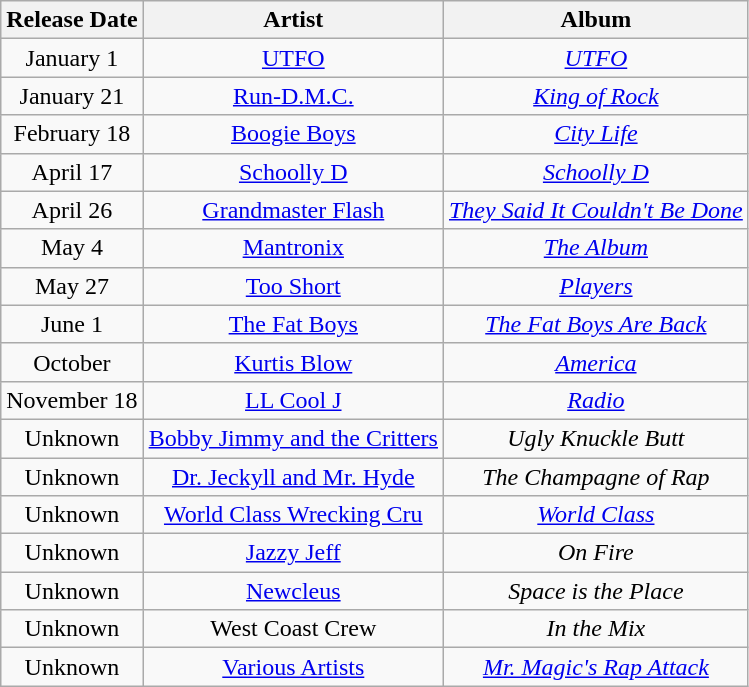<table class="wikitable" style="text-align:center;">
<tr>
<th scope="col">Release Date</th>
<th scope="col">Artist</th>
<th scope="col">Album</th>
</tr>
<tr>
<td>January 1</td>
<td><a href='#'>UTFO</a></td>
<td><em><a href='#'>UTFO</a></em></td>
</tr>
<tr>
<td>January 21</td>
<td><a href='#'>Run-D.M.C.</a></td>
<td><em><a href='#'>King of Rock</a></em></td>
</tr>
<tr>
<td>February 18</td>
<td><a href='#'>Boogie Boys</a></td>
<td><em><a href='#'>City Life</a></em></td>
</tr>
<tr>
<td>April 17</td>
<td><a href='#'>Schoolly D</a></td>
<td><em><a href='#'>Schoolly D</a></em></td>
</tr>
<tr>
<td>April 26</td>
<td><a href='#'>Grandmaster Flash</a></td>
<td><em><a href='#'>They Said It Couldn't Be Done</a></em></td>
</tr>
<tr>
<td>May 4</td>
<td><a href='#'>Mantronix</a></td>
<td><em><a href='#'>The Album</a></em></td>
</tr>
<tr>
<td>May 27</td>
<td><a href='#'>Too Short</a></td>
<td><em><a href='#'>Players</a></em></td>
</tr>
<tr>
<td>June 1</td>
<td><a href='#'>The Fat Boys</a></td>
<td><em><a href='#'>The Fat Boys Are Back</a></em></td>
</tr>
<tr>
<td>October</td>
<td><a href='#'>Kurtis Blow</a></td>
<td><em><a href='#'>America</a></em></td>
</tr>
<tr>
<td>November 18</td>
<td><a href='#'>LL Cool J</a></td>
<td><em><a href='#'>Radio</a></em></td>
</tr>
<tr>
<td>Unknown</td>
<td><a href='#'>Bobby Jimmy and the Critters</a></td>
<td><em>Ugly Knuckle Butt</em></td>
</tr>
<tr>
<td>Unknown</td>
<td><a href='#'>Dr. Jeckyll and Mr. Hyde</a></td>
<td><em>The Champagne of Rap</em></td>
</tr>
<tr>
<td>Unknown</td>
<td><a href='#'>World Class Wrecking Cru</a></td>
<td><em><a href='#'>World Class</a></em></td>
</tr>
<tr>
<td>Unknown</td>
<td><a href='#'>Jazzy Jeff</a></td>
<td><em>On Fire</em></td>
</tr>
<tr>
<td>Unknown</td>
<td><a href='#'>Newcleus</a></td>
<td><em>Space is the Place</em></td>
</tr>
<tr>
<td>Unknown</td>
<td>West Coast Crew</td>
<td><em>In the Mix</em></td>
</tr>
<tr>
<td>Unknown</td>
<td><a href='#'>Various Artists</a></td>
<td><em><a href='#'>Mr. Magic's Rap Attack</a></em></td>
</tr>
</table>
